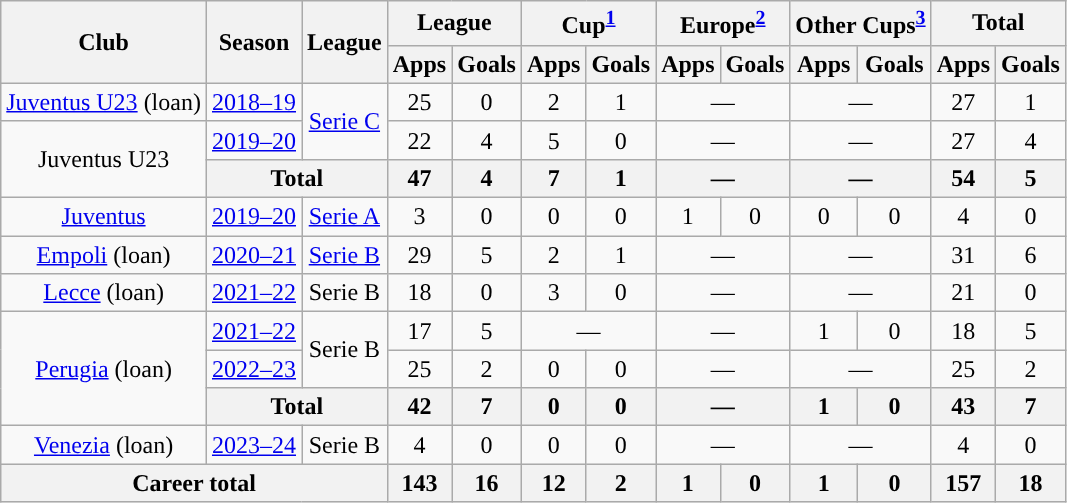<table class="wikitable" style="text-align:center">
<tr>
<th rowspan=2>Club</th>
<th rowspan=2>Season</th>
<th rowspan=2>League</th>
<th colspan=2>League</th>
<th colspan=2>Cup<sup><a href='#'>1</a></sup></th>
<th colspan=2>Europe<sup><a href='#'>2</a></sup></th>
<th colspan=2>Other Cups<sup><a href='#'>3</a></sup></th>
<th colspan=2>Total</th>
</tr>
<tr>
<th>Apps</th>
<th>Goals</th>
<th>Apps</th>
<th>Goals</th>
<th>Apps</th>
<th>Goals</th>
<th>Apps</th>
<th>Goals</th>
<th>Apps</th>
<th>Goals</th>
</tr>
<tr>
<td rowspan="1"><a href='#'>Juventus U23</a> (loan)</td>
<td><a href='#'>2018–19</a></td>
<td rowspan="2"><a href='#'>Serie C</a></td>
<td>25</td>
<td>0</td>
<td>2</td>
<td>1</td>
<td colspan="2">—</td>
<td colspan="2">—</td>
<td>27</td>
<td>1</td>
</tr>
<tr>
<td rowspan="2">Juventus U23</td>
<td><a href='#'>2019–20</a></td>
<td>22</td>
<td>4</td>
<td>5</td>
<td>0</td>
<td colspan="2">—</td>
<td colspan="2">—</td>
<td>27</td>
<td>4</td>
</tr>
<tr>
<th colspan="2">Total</th>
<th>47</th>
<th>4</th>
<th>7</th>
<th>1</th>
<th colspan="2">—</th>
<th colspan="2">—</th>
<th>54</th>
<th>5</th>
</tr>
<tr>
<td rowspan="1"><a href='#'>Juventus</a></td>
<td><a href='#'>2019–20</a></td>
<td rowspan="1"><a href='#'>Serie A</a></td>
<td>3</td>
<td>0</td>
<td>0</td>
<td>0</td>
<td>1</td>
<td>0</td>
<td>0</td>
<td>0</td>
<td>4</td>
<td>0</td>
</tr>
<tr>
<td rowspan="1"><a href='#'>Empoli</a> (loan)</td>
<td><a href='#'>2020–21</a></td>
<td rowspan="1"><a href='#'>Serie B</a></td>
<td>29</td>
<td>5</td>
<td>2</td>
<td>1</td>
<td colspan="2">—</td>
<td colspan="2">—</td>
<td>31</td>
<td>6</td>
</tr>
<tr>
<td rowspan="1"><a href='#'>Lecce</a> (loan)</td>
<td><a href='#'>2021–22</a></td>
<td rowspan="1">Serie B</td>
<td>18</td>
<td>0</td>
<td>3</td>
<td>0</td>
<td colspan="2">—</td>
<td colspan="2">—</td>
<td>21</td>
<td>0</td>
</tr>
<tr>
<td rowspan="3"><a href='#'>Perugia</a> (loan)</td>
<td><a href='#'>2021–22</a></td>
<td rowspan="2">Serie B</td>
<td>17</td>
<td>5</td>
<td colspan="2">—</td>
<td colspan="2">—</td>
<td>1</td>
<td>0</td>
<td>18</td>
<td>5</td>
</tr>
<tr>
<td><a href='#'>2022–23</a></td>
<td>25</td>
<td>2</td>
<td>0</td>
<td>0</td>
<td colspan="2">—</td>
<td colspan="2">—</td>
<td>25</td>
<td>2</td>
</tr>
<tr>
<th colspan="2">Total</th>
<th>42</th>
<th>7</th>
<th>0</th>
<th>0</th>
<th colspan="2">—</th>
<th>1</th>
<th>0</th>
<th>43</th>
<th>7</th>
</tr>
<tr>
<td rowspan="1"><a href='#'>Venezia</a> (loan)</td>
<td><a href='#'>2023–24</a></td>
<td rowspan="1">Serie B</td>
<td>4</td>
<td>0</td>
<td>0</td>
<td>0</td>
<td colspan="2">—</td>
<td colspan="2">—</td>
<td>4</td>
<td>0</td>
</tr>
<tr>
<th colspan="3">Career total</th>
<th>143</th>
<th>16</th>
<th>12</th>
<th>2</th>
<th>1</th>
<th>0</th>
<th>1</th>
<th>0</th>
<th>157</th>
<th>18</th>
</tr>
</table>
